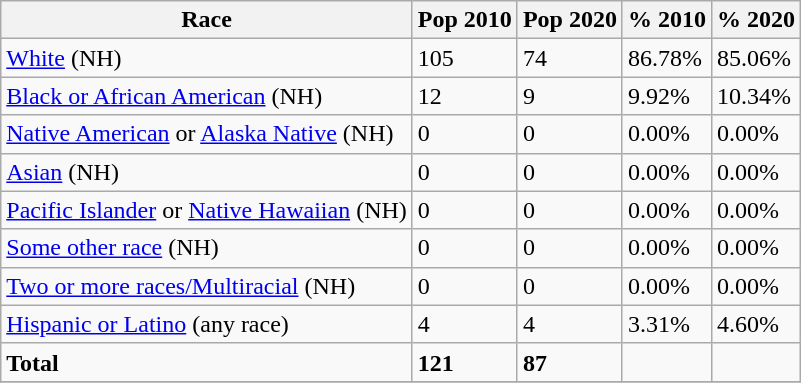<table class="wikitable">
<tr>
<th>Race</th>
<th>Pop 2010</th>
<th>Pop 2020</th>
<th>% 2010</th>
<th>% 2020</th>
</tr>
<tr>
<td><a href='#'>White</a> (NH)</td>
<td>105</td>
<td>74</td>
<td>86.78%</td>
<td>85.06%</td>
</tr>
<tr>
<td><a href='#'>Black or African American</a> (NH)</td>
<td>12</td>
<td>9</td>
<td>9.92%</td>
<td>10.34%</td>
</tr>
<tr>
<td><a href='#'>Native American</a> or <a href='#'>Alaska Native</a> (NH)</td>
<td>0</td>
<td>0</td>
<td>0.00%</td>
<td>0.00%</td>
</tr>
<tr>
<td><a href='#'>Asian</a> (NH)</td>
<td>0</td>
<td>0</td>
<td>0.00%</td>
<td>0.00%</td>
</tr>
<tr>
<td><a href='#'>Pacific Islander</a> or <a href='#'>Native Hawaiian</a> (NH)</td>
<td>0</td>
<td>0</td>
<td>0.00%</td>
<td>0.00%</td>
</tr>
<tr>
<td><a href='#'>Some other race</a> (NH)</td>
<td>0</td>
<td>0</td>
<td>0.00%</td>
<td>0.00%</td>
</tr>
<tr>
<td><a href='#'>Two or more races/Multiracial</a> (NH)</td>
<td>0</td>
<td>0</td>
<td>0.00%</td>
<td>0.00%</td>
</tr>
<tr>
<td><a href='#'>Hispanic or Latino</a> (any race)</td>
<td>4</td>
<td>4</td>
<td>3.31%</td>
<td>4.60%</td>
</tr>
<tr>
<td><strong>Total</strong></td>
<td><strong>121</strong></td>
<td><strong>87</strong></td>
<td></td>
<td></td>
</tr>
<tr>
</tr>
</table>
